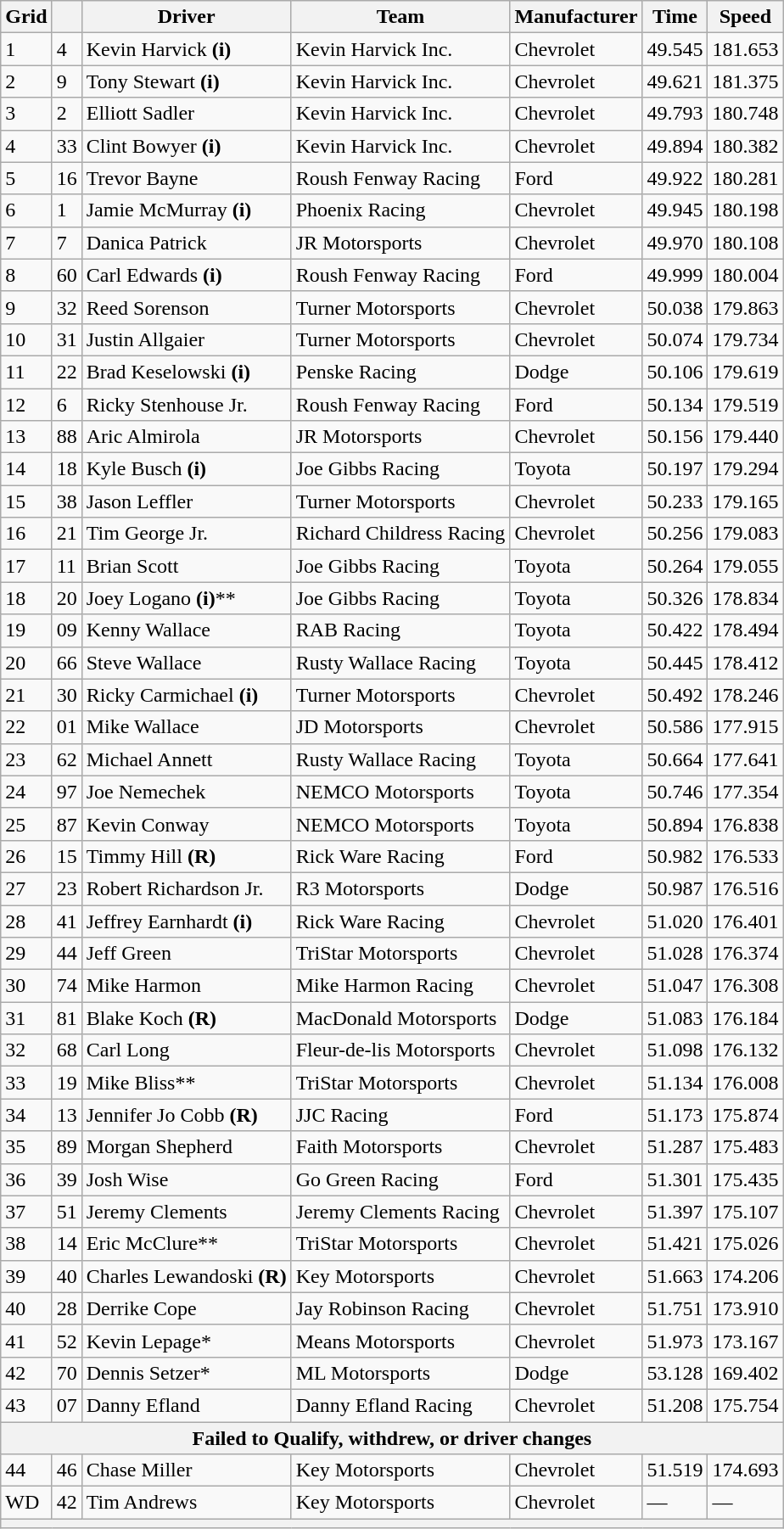<table class="wikitable">
<tr>
<th>Grid</th>
<th></th>
<th>Driver</th>
<th>Team</th>
<th>Manufacturer</th>
<th>Time</th>
<th>Speed</th>
</tr>
<tr>
<td>1</td>
<td>4</td>
<td>Kevin Harvick <strong>(i)</strong></td>
<td>Kevin Harvick Inc.</td>
<td>Chevrolet</td>
<td>49.545</td>
<td>181.653</td>
</tr>
<tr>
<td>2</td>
<td>9</td>
<td>Tony Stewart <strong>(i)</strong></td>
<td>Kevin Harvick Inc.</td>
<td>Chevrolet</td>
<td>49.621</td>
<td>181.375</td>
</tr>
<tr>
<td>3</td>
<td>2</td>
<td>Elliott Sadler</td>
<td>Kevin Harvick Inc.</td>
<td>Chevrolet</td>
<td>49.793</td>
<td>180.748</td>
</tr>
<tr>
<td>4</td>
<td>33</td>
<td>Clint Bowyer <strong>(i)</strong></td>
<td>Kevin Harvick Inc.</td>
<td>Chevrolet</td>
<td>49.894</td>
<td>180.382</td>
</tr>
<tr>
<td>5</td>
<td>16</td>
<td>Trevor Bayne</td>
<td>Roush Fenway Racing</td>
<td>Ford</td>
<td>49.922</td>
<td>180.281</td>
</tr>
<tr>
<td>6</td>
<td>1</td>
<td>Jamie McMurray <strong>(i)</strong></td>
<td>Phoenix Racing</td>
<td>Chevrolet</td>
<td>49.945</td>
<td>180.198</td>
</tr>
<tr>
<td>7</td>
<td>7</td>
<td>Danica Patrick</td>
<td>JR Motorsports</td>
<td>Chevrolet</td>
<td>49.970</td>
<td>180.108</td>
</tr>
<tr>
<td>8</td>
<td>60</td>
<td>Carl Edwards <strong>(i)</strong></td>
<td>Roush Fenway Racing</td>
<td>Ford</td>
<td>49.999</td>
<td>180.004</td>
</tr>
<tr>
<td>9</td>
<td>32</td>
<td>Reed Sorenson</td>
<td>Turner Motorsports</td>
<td>Chevrolet</td>
<td>50.038</td>
<td>179.863</td>
</tr>
<tr>
<td>10</td>
<td>31</td>
<td>Justin Allgaier</td>
<td>Turner Motorsports</td>
<td>Chevrolet</td>
<td>50.074</td>
<td>179.734</td>
</tr>
<tr>
<td>11</td>
<td>22</td>
<td>Brad Keselowski <strong>(i)</strong></td>
<td>Penske Racing</td>
<td>Dodge</td>
<td>50.106</td>
<td>179.619</td>
</tr>
<tr>
<td>12</td>
<td>6</td>
<td>Ricky Stenhouse Jr.</td>
<td>Roush Fenway Racing</td>
<td>Ford</td>
<td>50.134</td>
<td>179.519</td>
</tr>
<tr>
<td>13</td>
<td>88</td>
<td>Aric Almirola</td>
<td>JR Motorsports</td>
<td>Chevrolet</td>
<td>50.156</td>
<td>179.440</td>
</tr>
<tr>
<td>14</td>
<td>18</td>
<td>Kyle Busch <strong>(i)</strong></td>
<td>Joe Gibbs Racing</td>
<td>Toyota</td>
<td>50.197</td>
<td>179.294</td>
</tr>
<tr>
<td>15</td>
<td>38</td>
<td>Jason Leffler</td>
<td>Turner Motorsports</td>
<td>Chevrolet</td>
<td>50.233</td>
<td>179.165</td>
</tr>
<tr>
<td>16</td>
<td>21</td>
<td>Tim George Jr.</td>
<td>Richard Childress Racing</td>
<td>Chevrolet</td>
<td>50.256</td>
<td>179.083</td>
</tr>
<tr>
<td>17</td>
<td>11</td>
<td>Brian Scott</td>
<td>Joe Gibbs Racing</td>
<td>Toyota</td>
<td>50.264</td>
<td>179.055</td>
</tr>
<tr>
<td>18</td>
<td>20</td>
<td>Joey Logano <strong>(i)</strong>**</td>
<td>Joe Gibbs Racing</td>
<td>Toyota</td>
<td>50.326</td>
<td>178.834</td>
</tr>
<tr>
<td>19</td>
<td>09</td>
<td>Kenny Wallace</td>
<td>RAB Racing</td>
<td>Toyota</td>
<td>50.422</td>
<td>178.494</td>
</tr>
<tr>
<td>20</td>
<td>66</td>
<td>Steve Wallace</td>
<td>Rusty Wallace Racing</td>
<td>Toyota</td>
<td>50.445</td>
<td>178.412</td>
</tr>
<tr>
<td>21</td>
<td>30</td>
<td>Ricky Carmichael <strong>(i)</strong></td>
<td>Turner Motorsports</td>
<td>Chevrolet</td>
<td>50.492</td>
<td>178.246</td>
</tr>
<tr>
<td>22</td>
<td>01</td>
<td>Mike Wallace</td>
<td>JD Motorsports</td>
<td>Chevrolet</td>
<td>50.586</td>
<td>177.915</td>
</tr>
<tr>
<td>23</td>
<td>62</td>
<td>Michael Annett</td>
<td>Rusty Wallace Racing</td>
<td>Toyota</td>
<td>50.664</td>
<td>177.641</td>
</tr>
<tr>
<td>24</td>
<td>97</td>
<td>Joe Nemechek</td>
<td>NEMCO Motorsports</td>
<td>Toyota</td>
<td>50.746</td>
<td>177.354</td>
</tr>
<tr>
<td>25</td>
<td>87</td>
<td>Kevin Conway</td>
<td>NEMCO Motorsports</td>
<td>Toyota</td>
<td>50.894</td>
<td>176.838</td>
</tr>
<tr>
<td>26</td>
<td>15</td>
<td>Timmy Hill <strong>(R)</strong></td>
<td>Rick Ware Racing</td>
<td>Ford</td>
<td>50.982</td>
<td>176.533</td>
</tr>
<tr>
<td>27</td>
<td>23</td>
<td>Robert Richardson Jr.</td>
<td>R3 Motorsports</td>
<td>Dodge</td>
<td>50.987</td>
<td>176.516</td>
</tr>
<tr>
<td>28</td>
<td>41</td>
<td>Jeffrey Earnhardt <strong>(i)</strong></td>
<td>Rick Ware Racing</td>
<td>Chevrolet</td>
<td>51.020</td>
<td>176.401</td>
</tr>
<tr>
<td>29</td>
<td>44</td>
<td>Jeff Green</td>
<td>TriStar Motorsports</td>
<td>Chevrolet</td>
<td>51.028</td>
<td>176.374</td>
</tr>
<tr>
<td>30</td>
<td>74</td>
<td>Mike Harmon</td>
<td>Mike Harmon Racing</td>
<td>Chevrolet</td>
<td>51.047</td>
<td>176.308</td>
</tr>
<tr>
<td>31</td>
<td>81</td>
<td>Blake Koch <strong>(R)</strong></td>
<td>MacDonald Motorsports</td>
<td>Dodge</td>
<td>51.083</td>
<td>176.184</td>
</tr>
<tr>
<td>32</td>
<td>68</td>
<td>Carl Long</td>
<td>Fleur-de-lis Motorsports</td>
<td>Chevrolet</td>
<td>51.098</td>
<td>176.132</td>
</tr>
<tr>
<td>33</td>
<td>19</td>
<td>Mike Bliss**</td>
<td>TriStar Motorsports</td>
<td>Chevrolet</td>
<td>51.134</td>
<td>176.008</td>
</tr>
<tr>
<td>34</td>
<td>13</td>
<td>Jennifer Jo Cobb <strong>(R)</strong></td>
<td>JJC Racing</td>
<td>Ford</td>
<td>51.173</td>
<td>175.874</td>
</tr>
<tr>
<td>35</td>
<td>89</td>
<td>Morgan Shepherd</td>
<td>Faith Motorsports</td>
<td>Chevrolet</td>
<td>51.287</td>
<td>175.483</td>
</tr>
<tr>
<td>36</td>
<td>39</td>
<td>Josh Wise</td>
<td>Go Green Racing</td>
<td>Ford</td>
<td>51.301</td>
<td>175.435</td>
</tr>
<tr>
<td>37</td>
<td>51</td>
<td>Jeremy Clements</td>
<td>Jeremy Clements Racing</td>
<td>Chevrolet</td>
<td>51.397</td>
<td>175.107</td>
</tr>
<tr>
<td>38</td>
<td>14</td>
<td>Eric McClure**</td>
<td>TriStar Motorsports</td>
<td>Chevrolet</td>
<td>51.421</td>
<td>175.026</td>
</tr>
<tr>
<td>39</td>
<td>40</td>
<td>Charles Lewandoski <strong>(R)</strong></td>
<td>Key Motorsports</td>
<td>Chevrolet</td>
<td>51.663</td>
<td>174.206</td>
</tr>
<tr>
<td>40</td>
<td>28</td>
<td>Derrike Cope</td>
<td>Jay Robinson Racing</td>
<td>Chevrolet</td>
<td>51.751</td>
<td>173.910</td>
</tr>
<tr>
<td>41</td>
<td>52</td>
<td>Kevin Lepage*</td>
<td>Means Motorsports</td>
<td>Chevrolet</td>
<td>51.973</td>
<td>173.167</td>
</tr>
<tr>
<td>42</td>
<td>70</td>
<td>Dennis Setzer*</td>
<td>ML Motorsports</td>
<td>Dodge</td>
<td>53.128</td>
<td>169.402</td>
</tr>
<tr>
<td>43</td>
<td>07</td>
<td>Danny Efland</td>
<td>Danny Efland Racing</td>
<td>Chevrolet</td>
<td>51.208</td>
<td>175.754</td>
</tr>
<tr>
<th colspan="7"><strong>Failed to Qualify, withdrew, or driver changes</strong></th>
</tr>
<tr>
<td>44</td>
<td>46</td>
<td>Chase Miller</td>
<td>Key Motorsports</td>
<td>Chevrolet</td>
<td>51.519</td>
<td>174.693</td>
</tr>
<tr>
<td>WD</td>
<td>42</td>
<td>Tim Andrews</td>
<td>Key Motorsports</td>
<td>Chevrolet</td>
<td>—</td>
<td>—</td>
</tr>
<tr>
<th colspan="7"></th>
</tr>
</table>
